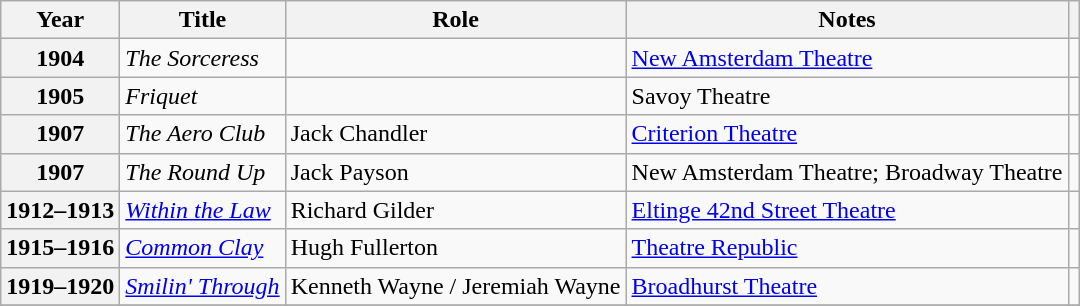<table class="wikitable plainrowheaders sortable" style="margin-right: 0;">
<tr>
<th scope="col">Year</th>
<th scope="col">Title</th>
<th scope="col">Role</th>
<th scope="col" class="unsortable">Notes</th>
<th scope="col" class="unsortable"></th>
</tr>
<tr>
<th scope="row">1904</th>
<td data-sort-value=Sorceress><em>The Sorceress</em></td>
<td></td>
<td><a href='#'>New Amsterdam Theatre</a></td>
<td style="text-align:center;"></td>
</tr>
<tr>
<th scope="row">1905</th>
<td><em>Friquet</em></td>
<td></td>
<td>Savoy Theatre</td>
<td style="text-align:center;"></td>
</tr>
<tr>
<th scope="row">1907</th>
<td data-sort-value="Aero"><em>The Aero Club</em></td>
<td>Jack Chandler</td>
<td><a href='#'>Criterion Theatre</a></td>
<td style="text-align:center;"></td>
</tr>
<tr>
<th scope="row">1907</th>
<td data-sort-value="Round"><em>The Round Up</em></td>
<td>Jack Payson</td>
<td>New Amsterdam Theatre; Broadway Theatre</td>
<td style="text-align:center;"></td>
</tr>
<tr>
<th scope="row">1912–1913</th>
<td><em><a href='#'>Within the Law</a></em></td>
<td>Richard Gilder</td>
<td><a href='#'>Eltinge 42nd Street Theatre</a></td>
<td style="text-align:center;"></td>
</tr>
<tr>
<th scope="row">1915–1916</th>
<td><em><a href='#'>Common Clay</a></em></td>
<td>Hugh Fullerton</td>
<td><a href='#'>Theatre Republic</a></td>
<td style="text-align:center;"></td>
</tr>
<tr>
<th scope="row">1919–1920</th>
<td><em><a href='#'>Smilin' Through</a></em></td>
<td>Kenneth Wayne / Jeremiah Wayne</td>
<td><a href='#'>Broadhurst Theatre</a></td>
<td style="text-align:center;"></td>
</tr>
<tr>
</tr>
</table>
